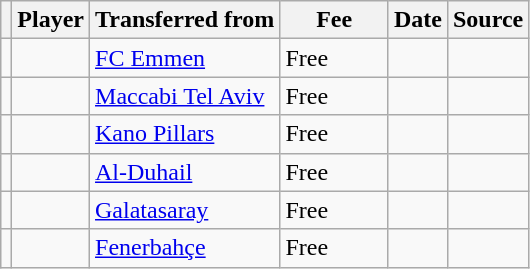<table class="wikitable plainrowheaders sortable">
<tr>
<th></th>
<th scope="col">Player</th>
<th>Transferred from</th>
<th style="width: 65px;">Fee</th>
<th scope="col">Date</th>
<th scope="col">Source</th>
</tr>
<tr>
<td align="center"></td>
<td></td>
<td> <a href='#'>FC Emmen</a></td>
<td>Free</td>
<td></td>
<td></td>
</tr>
<tr>
<td align="center"></td>
<td></td>
<td> <a href='#'>Maccabi Tel Aviv</a></td>
<td>Free</td>
<td></td>
<td></td>
</tr>
<tr>
<td align="center"></td>
<td></td>
<td> <a href='#'>Kano Pillars</a></td>
<td>Free</td>
<td></td>
<td></td>
</tr>
<tr>
<td align="center"></td>
<td></td>
<td> <a href='#'>Al-Duhail</a></td>
<td>Free</td>
<td></td>
<td></td>
</tr>
<tr>
<td align="center"></td>
<td></td>
<td> <a href='#'>Galatasaray</a></td>
<td>Free</td>
<td></td>
<td></td>
</tr>
<tr>
<td align="center"></td>
<td></td>
<td> <a href='#'>Fenerbahçe</a></td>
<td>Free</td>
<td></td>
<td></td>
</tr>
</table>
